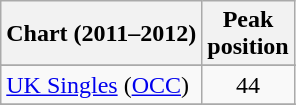<table class="wikitable sortable">
<tr>
<th>Chart (2011–2012)</th>
<th>Peak<br>position</th>
</tr>
<tr>
</tr>
<tr>
</tr>
<tr>
</tr>
<tr>
</tr>
<tr>
</tr>
<tr>
<td><a href='#'>UK Singles</a> (<a href='#'>OCC</a>)</td>
<td style="text-align:center;">44</td>
</tr>
<tr>
</tr>
<tr>
</tr>
<tr>
</tr>
<tr>
</tr>
</table>
